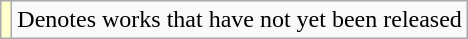<table class="wikitable">
<tr>
<td style="background:#FFFFCC;"></td>
<td>Denotes works that have not yet been released</td>
</tr>
</table>
